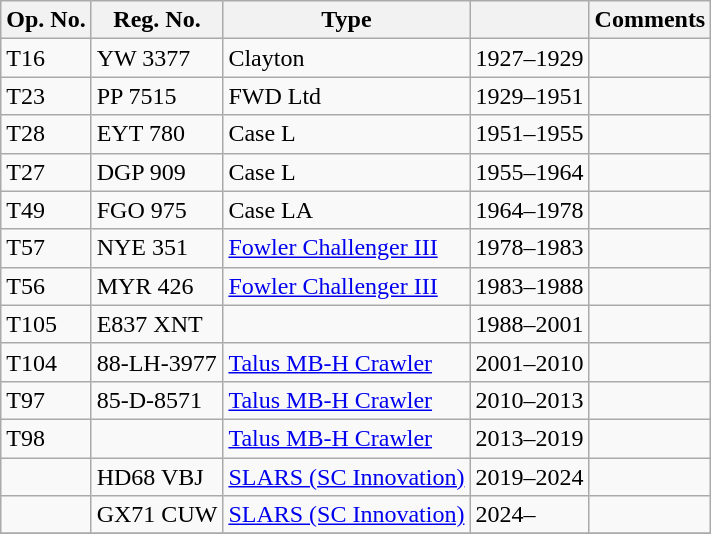<table class="wikitable">
<tr>
<th>Op. No.</th>
<th>Reg. No.</th>
<th>Type</th>
<th></th>
<th>Comments</th>
</tr>
<tr>
<td>T16</td>
<td>YW 3377</td>
<td>Clayton</td>
<td>1927–1929</td>
<td></td>
</tr>
<tr>
<td>T23</td>
<td>PP 7515</td>
<td>FWD Ltd</td>
<td>1929–1951</td>
<td></td>
</tr>
<tr>
<td>T28</td>
<td>EYT 780</td>
<td>Case L</td>
<td>1951–1955</td>
<td></td>
</tr>
<tr>
<td>T27</td>
<td>DGP 909</td>
<td>Case L</td>
<td>1955–1964</td>
<td></td>
</tr>
<tr>
<td>T49</td>
<td>FGO 975</td>
<td>Case LA</td>
<td>1964–1978</td>
<td></td>
</tr>
<tr>
<td>T57</td>
<td>NYE 351</td>
<td><a href='#'>Fowler Challenger III</a></td>
<td>1978–1983</td>
<td></td>
</tr>
<tr>
<td>T56</td>
<td>MYR 426</td>
<td><a href='#'>Fowler Challenger III</a></td>
<td>1983–1988</td>
<td></td>
</tr>
<tr>
<td>T105</td>
<td>E837 XNT</td>
<td></td>
<td>1988–2001</td>
<td></td>
</tr>
<tr>
<td>T104</td>
<td>88-LH-3977</td>
<td><a href='#'>Talus MB-H Crawler</a></td>
<td>2001–2010</td>
<td></td>
</tr>
<tr>
<td>T97</td>
<td>85-D-8571</td>
<td><a href='#'>Talus MB-H Crawler</a></td>
<td>2010–2013</td>
<td></td>
</tr>
<tr>
<td>T98</td>
<td></td>
<td><a href='#'>Talus MB-H Crawler</a></td>
<td>2013–2019</td>
<td></td>
</tr>
<tr>
<td></td>
<td>HD68 VBJ</td>
<td><a href='#'>SLARS (SC Innovation)</a></td>
<td>2019–2024</td>
<td></td>
</tr>
<tr>
<td></td>
<td>GX71 CUW</td>
<td><a href='#'>SLARS (SC Innovation)</a></td>
<td>2024–</td>
<td></td>
</tr>
<tr>
</tr>
</table>
